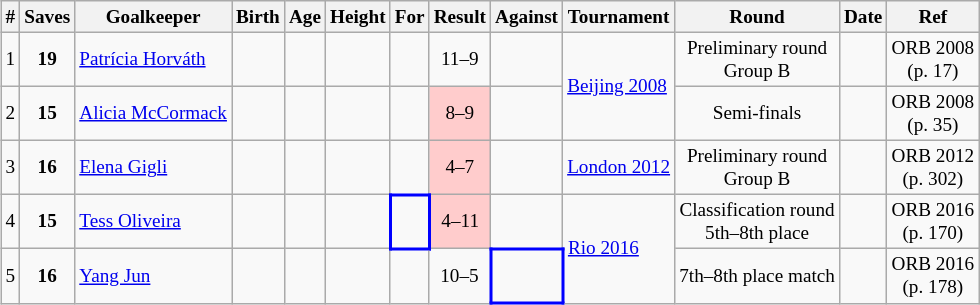<table class="wikitable sortable" style="text-align: center; font-size: 80%; margin-left: 1em;">
<tr>
<th>#</th>
<th>Saves</th>
<th>Goalkeeper</th>
<th>Birth</th>
<th>Age</th>
<th>Height</th>
<th>For</th>
<th>Result</th>
<th>Against</th>
<th>Tournament</th>
<th>Round</th>
<th>Date</th>
<th class="unsortable">Ref</th>
</tr>
<tr>
<td>1</td>
<td><strong>19</strong></td>
<td style="text-align: left;" data-sort-value="Horváth, Patrícia"><a href='#'>Patrícia Horváth</a></td>
<td></td>
<td></td>
<td></td>
<td style="text-align: left;"></td>
<td>11–9</td>
<td style="text-align: left;"></td>
<td rowspan="2" style="text-align: left;" data-sort-value="2008"><a href='#'>Beijing 2008</a></td>
<td>Preliminary round<br>Group B</td>
<td style="text-align: right;"></td>
<td>ORB 2008<br>(p. 17)</td>
</tr>
<tr>
<td>2</td>
<td><strong>15</strong></td>
<td style="text-align: left;" data-sort-value="McCormack, Alicia"><a href='#'>Alicia McCormack</a></td>
<td></td>
<td></td>
<td></td>
<td style="text-align: left;"></td>
<td style="background-color: #ffcccc;">8–9</td>
<td style="text-align: left;"></td>
<td>Semi-finals</td>
<td style="text-align: right;"></td>
<td>ORB 2008<br>(p. 35)</td>
</tr>
<tr>
<td>3</td>
<td><strong>16</strong></td>
<td style="text-align: left;" data-sort-value="Gigli, Elena"><a href='#'>Elena Gigli</a></td>
<td></td>
<td></td>
<td></td>
<td style="text-align: left;"></td>
<td style="background-color: #ffcccc;">4–7</td>
<td style="text-align: left;"></td>
<td style="text-align: left;" data-sort-value="2012"><a href='#'>London 2012</a></td>
<td>Preliminary round<br>Group B</td>
<td style="text-align: right;"></td>
<td>ORB 2012<br>(p. 302)</td>
</tr>
<tr>
<td>4</td>
<td><strong>15</strong></td>
<td style="text-align: left;" data-sort-value="Oliveira, Tess"><a href='#'>Tess Oliveira</a></td>
<td></td>
<td></td>
<td></td>
<td style="border: 2px solid blue; text-align: left;"></td>
<td style="background-color: #ffcccc;">4–11</td>
<td style="text-align: left;"></td>
<td rowspan="2" style="text-align: left;" data-sort-value="2016"><a href='#'>Rio 2016</a></td>
<td>Classification round<br>5th–8th place</td>
<td style="text-align: right;"></td>
<td>ORB 2016<br>(p. 170)</td>
</tr>
<tr>
<td>5</td>
<td><strong>16</strong></td>
<td style="text-align: left;" data-sort-value="Yang, Jun"><a href='#'>Yang Jun</a></td>
<td></td>
<td></td>
<td></td>
<td style="text-align: left;"></td>
<td>10–5</td>
<td style="border: 2px solid blue; text-align: left;"></td>
<td>7th–8th place match</td>
<td style="text-align: right;"></td>
<td>ORB 2016<br>(p. 178)</td>
</tr>
</table>
